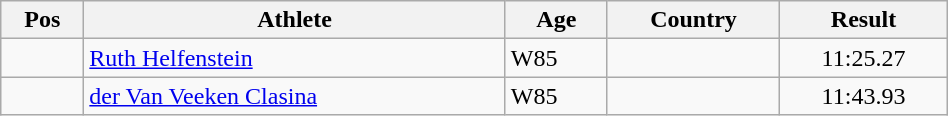<table class="wikitable"  style="text-align:center; width:50%;">
<tr>
<th>Pos</th>
<th>Athlete</th>
<th>Age</th>
<th>Country</th>
<th>Result</th>
</tr>
<tr>
<td align=center></td>
<td align=left><a href='#'>Ruth Helfenstein</a></td>
<td align=left>W85</td>
<td align=left></td>
<td>11:25.27</td>
</tr>
<tr>
<td align=center></td>
<td align=left><a href='#'>der Van Veeken Clasina</a></td>
<td align=left>W85</td>
<td align=left></td>
<td>11:43.93</td>
</tr>
</table>
